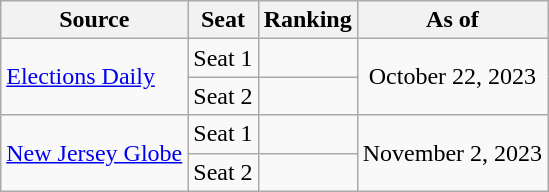<table class="wikitable" style="text-align:center">
<tr>
<th>Source</th>
<th>Seat</th>
<th>Ranking</th>
<th>As of</th>
</tr>
<tr>
<td align=left rowspan="2"><a href='#'>Elections Daily</a></td>
<td>Seat 1</td>
<td></td>
<td rowspan="2">October 22, 2023</td>
</tr>
<tr>
<td>Seat 2</td>
<td></td>
</tr>
<tr>
<td align=left rowspan="2"><a href='#'>New Jersey Globe</a></td>
<td>Seat 1</td>
<td></td>
<td rowspan="2">November 2, 2023</td>
</tr>
<tr>
<td>Seat 2</td>
<td></td>
</tr>
</table>
